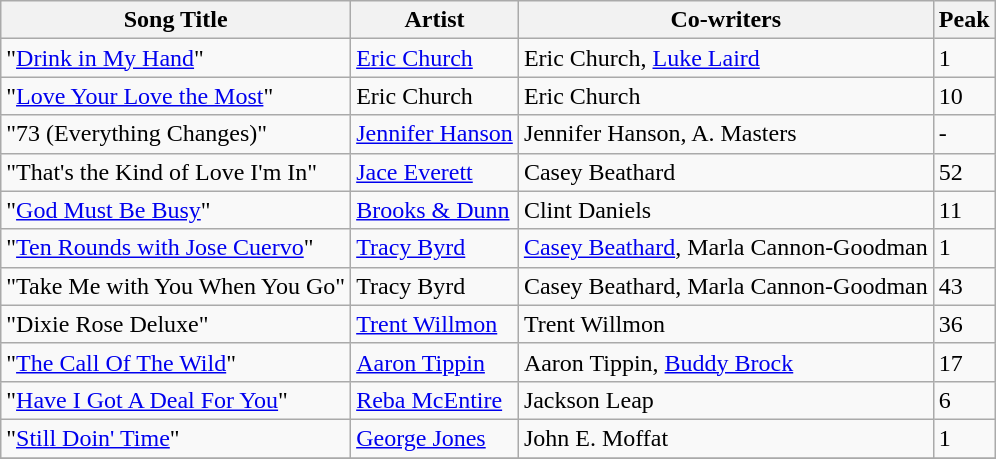<table class="wikitable">
<tr>
<th>Song Title</th>
<th>Artist</th>
<th>Co-writers</th>
<th>Peak</th>
</tr>
<tr>
<td>"<a href='#'>Drink in My Hand</a>"</td>
<td><a href='#'>Eric Church</a></td>
<td>Eric Church, <a href='#'>Luke Laird</a></td>
<td>1</td>
</tr>
<tr>
<td>"<a href='#'>Love Your Love the Most</a>"</td>
<td>Eric Church</td>
<td>Eric Church</td>
<td>10</td>
</tr>
<tr>
<td>"73 (Everything Changes)"</td>
<td><a href='#'>Jennifer Hanson</a></td>
<td>Jennifer Hanson, A. Masters</td>
<td>-</td>
</tr>
<tr>
<td>"That's the Kind of Love I'm In"</td>
<td><a href='#'>Jace Everett</a></td>
<td>Casey Beathard</td>
<td>52</td>
</tr>
<tr>
<td>"<a href='#'>God Must Be Busy</a>"</td>
<td><a href='#'>Brooks & Dunn</a></td>
<td>Clint Daniels</td>
<td>11</td>
</tr>
<tr>
<td>"<a href='#'>Ten Rounds with Jose Cuervo</a>"</td>
<td><a href='#'>Tracy Byrd</a></td>
<td><a href='#'>Casey Beathard</a>, Marla Cannon-Goodman</td>
<td>1</td>
</tr>
<tr>
<td>"Take Me with You When You Go"</td>
<td>Tracy Byrd</td>
<td>Casey Beathard, Marla Cannon-Goodman</td>
<td>43</td>
</tr>
<tr>
<td>"Dixie Rose Deluxe"</td>
<td><a href='#'>Trent Willmon</a></td>
<td>Trent Willmon</td>
<td>36</td>
</tr>
<tr>
<td>"<a href='#'>The Call Of The Wild</a>"</td>
<td><a href='#'>Aaron Tippin</a></td>
<td>Aaron Tippin, <a href='#'>Buddy Brock</a></td>
<td>17</td>
</tr>
<tr>
<td>"<a href='#'>Have I Got A Deal For You</a>"</td>
<td><a href='#'>Reba McEntire</a></td>
<td>Jackson Leap</td>
<td>6</td>
</tr>
<tr>
<td>"<a href='#'>Still Doin' Time</a>"</td>
<td><a href='#'>George Jones</a></td>
<td>John E. Moffat</td>
<td>1</td>
</tr>
<tr>
</tr>
</table>
